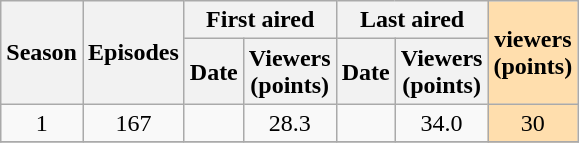<table class="wikitable" style="text-align: center">
<tr>
<th scope="col" rowspan="2">Season</th>
<th scope="col" rowspan="2" colspan="1">Episodes</th>
<th scope="col" colspan="2">First aired</th>
<th scope="col" colspan="2">Last aired</th>
<th style="background:#ffdead;" rowspan="2"> viewers <br> (points)</th>
</tr>
<tr>
<th scope="col">Date</th>
<th scope="col">Viewers<br>(points)</th>
<th scope="col">Date</th>
<th scope="col">Viewers<br>(points)</th>
</tr>
<tr>
<td>1</td>
<td>167</td>
<td></td>
<td>28.3</td>
<td></td>
<td>34.0</td>
<td style="background:#ffdead;">30</td>
</tr>
<tr>
</tr>
</table>
